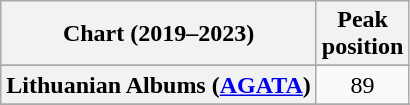<table class="wikitable sortable plainrowheaders" style="text-align:center">
<tr>
<th scope="col">Chart (2019–2023)</th>
<th scope="col">Peak<br>position</th>
</tr>
<tr>
</tr>
<tr>
</tr>
<tr>
</tr>
<tr>
</tr>
<tr>
</tr>
<tr>
</tr>
<tr>
</tr>
<tr>
</tr>
<tr>
</tr>
<tr>
<th scope="row">Lithuanian Albums (<a href='#'>AGATA</a>)</th>
<td>89</td>
</tr>
<tr>
</tr>
<tr>
</tr>
<tr>
</tr>
<tr>
</tr>
<tr>
</tr>
<tr>
</tr>
<tr>
</tr>
</table>
